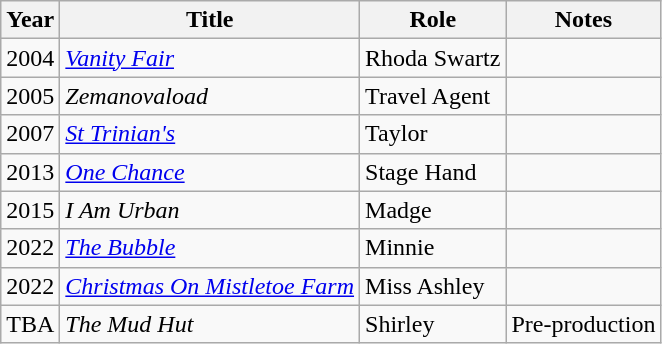<table class="wikitable sortable">
<tr>
<th>Year</th>
<th>Title</th>
<th>Role</th>
<th class="unsortable">Notes</th>
</tr>
<tr>
<td>2004</td>
<td><em><a href='#'>Vanity Fair</a></em></td>
<td>Rhoda Swartz</td>
<td></td>
</tr>
<tr>
<td>2005</td>
<td><em>Zemanovaload</em></td>
<td>Travel Agent</td>
<td></td>
</tr>
<tr>
<td>2007</td>
<td><em><a href='#'>St Trinian's</a></em></td>
<td>Taylor</td>
<td></td>
</tr>
<tr>
<td>2013</td>
<td><em><a href='#'>One Chance</a></em></td>
<td>Stage Hand</td>
<td></td>
</tr>
<tr>
<td>2015</td>
<td><em>I Am Urban</em></td>
<td>Madge</td>
<td></td>
</tr>
<tr>
<td>2022</td>
<td><em><a href='#'>The Bubble</a></em></td>
<td>Minnie</td>
<td></td>
</tr>
<tr>
<td>2022</td>
<td><em><a href='#'>Christmas On Mistletoe Farm</a></em></td>
<td>Miss Ashley</td>
<td></td>
</tr>
<tr>
<td>TBA</td>
<td><em>The Mud Hut</em></td>
<td>Shirley</td>
<td>Pre-production</td>
</tr>
</table>
